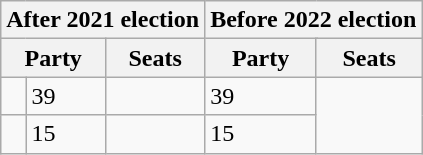<table class="wikitable">
<tr>
<th colspan="3">After 2021 election</th>
<th colspan="3">Before 2022 election</th>
</tr>
<tr>
<th colspan="2">Party</th>
<th>Seats</th>
<th colspan="2">Party</th>
<th>Seats</th>
</tr>
<tr>
<td></td>
<td>39</td>
<td></td>
<td>39</td>
</tr>
<tr>
<td></td>
<td>15</td>
<td></td>
<td>15</td>
</tr>
</table>
